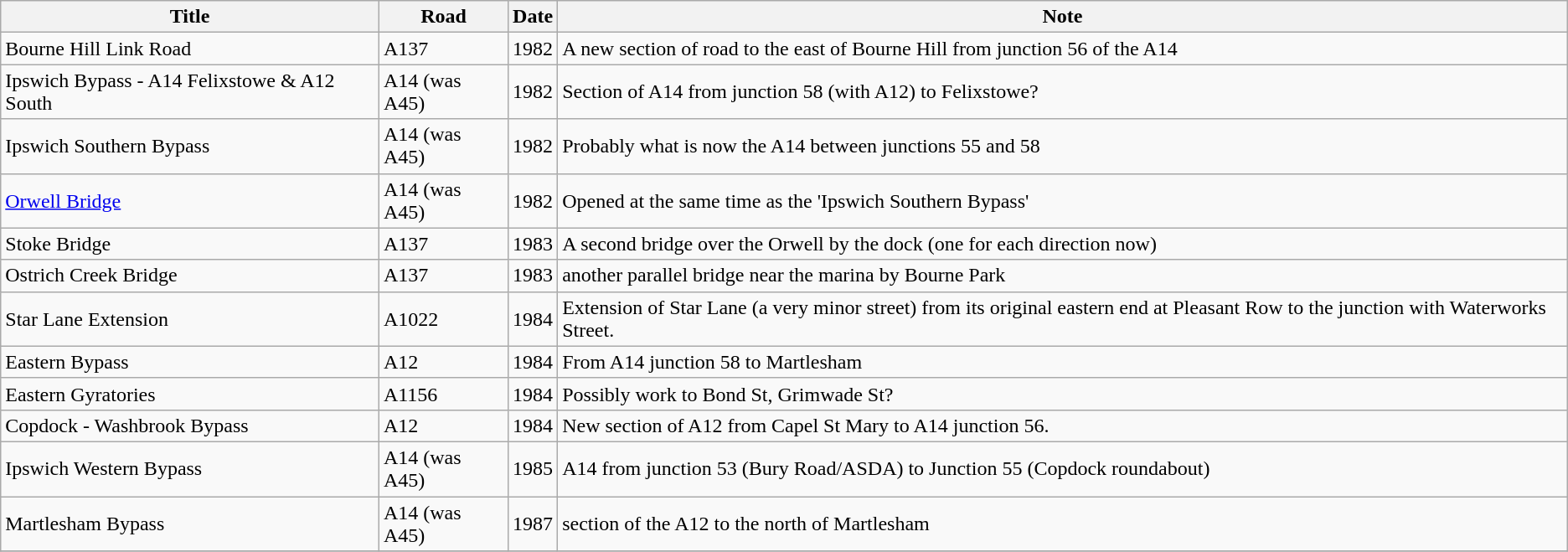<table class="wikitable sortable">
<tr>
<th>Title</th>
<th>Road</th>
<th>Date</th>
<th class="unsortable">Note</th>
</tr>
<tr>
<td>Bourne Hill Link Road</td>
<td>A137</td>
<td>1982</td>
<td>A new section of road to the east of Bourne Hill from junction 56 of the A14</td>
</tr>
<tr>
<td>Ipswich Bypass - A14 Felixstowe & A12 South</td>
<td>A14 (was A45)</td>
<td>1982</td>
<td>Section of A14 from junction 58 (with A12) to Felixstowe?</td>
</tr>
<tr>
<td>Ipswich Southern Bypass</td>
<td>A14 (was A45)</td>
<td>1982</td>
<td>Probably what is now the A14 between junctions 55 and 58</td>
</tr>
<tr>
<td><a href='#'>Orwell Bridge</a></td>
<td>A14 (was A45)</td>
<td>1982</td>
<td>Opened at the same time as the 'Ipswich Southern Bypass'</td>
</tr>
<tr>
<td>Stoke Bridge</td>
<td>A137</td>
<td>1983</td>
<td>A second bridge over the Orwell by the dock (one for each direction now)</td>
</tr>
<tr>
<td>Ostrich Creek Bridge</td>
<td>A137</td>
<td>1983</td>
<td>another parallel bridge near the marina by Bourne Park</td>
</tr>
<tr>
<td>Star Lane Extension</td>
<td>A1022</td>
<td>1984</td>
<td>Extension of Star Lane (a very minor street) from its original eastern end at Pleasant Row to the junction with Waterworks Street.</td>
</tr>
<tr>
<td>Eastern Bypass</td>
<td>A12</td>
<td>1984</td>
<td>From A14 junction 58 to Martlesham</td>
</tr>
<tr>
<td>Eastern Gyratories</td>
<td>A1156</td>
<td>1984</td>
<td>Possibly work to Bond St, Grimwade St?</td>
</tr>
<tr>
<td>Copdock - Washbrook Bypass</td>
<td>A12</td>
<td>1984</td>
<td>New section of A12 from Capel St Mary to A14 junction 56.</td>
</tr>
<tr>
<td>Ipswich Western Bypass</td>
<td>A14 (was A45)</td>
<td>1985</td>
<td>A14 from junction 53 (Bury Road/ASDA) to Junction 55 (Copdock roundabout)</td>
</tr>
<tr>
<td>Martlesham Bypass</td>
<td>A14 (was A45)</td>
<td>1987</td>
<td>section of the A12 to the north of Martlesham</td>
</tr>
<tr>
</tr>
</table>
